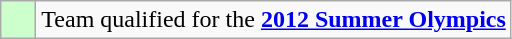<table class="wikitable">
<tr>
<td style="background:#ccffcc;">    </td>
<td>Team qualified for the <strong><a href='#'>2012 Summer Olympics</a></strong></td>
</tr>
</table>
